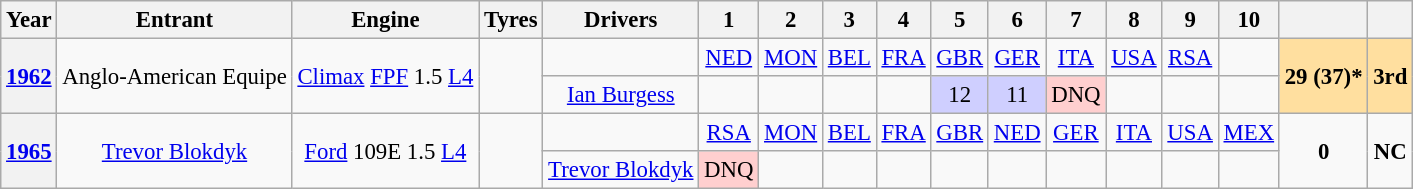<table class="wikitable" style="text-align:center; font-size:95%">
<tr>
<th>Year</th>
<th>Entrant</th>
<th>Engine</th>
<th>Tyres</th>
<th>Drivers</th>
<th>1</th>
<th>2</th>
<th>3</th>
<th>4</th>
<th>5</th>
<th>6</th>
<th>7</th>
<th>8</th>
<th>9</th>
<th>10</th>
<th></th>
<th></th>
</tr>
<tr>
<th rowspan="2"><a href='#'>1962</a></th>
<td rowspan="2">Anglo-American Equipe</td>
<td rowspan="2"><a href='#'>Climax</a> <a href='#'>FPF</a> 1.5 <a href='#'>L4</a></td>
<td rowspan="2"></td>
<td></td>
<td><a href='#'>NED</a></td>
<td><a href='#'>MON</a></td>
<td><a href='#'>BEL</a></td>
<td><a href='#'>FRA</a></td>
<td><a href='#'>GBR</a></td>
<td><a href='#'>GER</a></td>
<td><a href='#'>ITA</a></td>
<td><a href='#'>USA</a></td>
<td><a href='#'>RSA</a></td>
<td></td>
<td rowspan="2" style="background:#FFDF9F;"><strong>29 (37)*</strong></td>
<td rowspan="2" style="background:#FFDF9F;"><strong>3rd</strong></td>
</tr>
<tr>
<td><a href='#'>Ian Burgess</a></td>
<td></td>
<td></td>
<td></td>
<td></td>
<td style="background:#CFCFFF;">12</td>
<td style="background:#CFCFFF;">11</td>
<td style="background:#FFCFCF;">DNQ</td>
<td></td>
<td></td>
<td></td>
</tr>
<tr>
<th rowspan="2"><a href='#'>1965</a></th>
<td rowspan="2"><a href='#'>Trevor Blokdyk</a></td>
<td rowspan="2"><a href='#'>Ford</a> 109E 1.5 <a href='#'>L4</a></td>
<td rowspan="2"></td>
<td></td>
<td><a href='#'>RSA</a></td>
<td><a href='#'>MON</a></td>
<td><a href='#'>BEL</a></td>
<td><a href='#'>FRA</a></td>
<td><a href='#'>GBR</a></td>
<td><a href='#'>NED</a></td>
<td><a href='#'>GER</a></td>
<td><a href='#'>ITA</a></td>
<td><a href='#'>USA</a></td>
<td><a href='#'>MEX</a></td>
<td rowspan="2"><strong>0</strong></td>
<td rowspan="2"><strong>NC</strong></td>
</tr>
<tr>
<td><a href='#'>Trevor Blokdyk</a></td>
<td style="background:#FFCFCF;">DNQ</td>
<td></td>
<td></td>
<td></td>
<td></td>
<td></td>
<td></td>
<td></td>
<td></td>
<td></td>
</tr>
</table>
